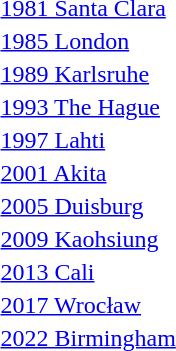<table>
<tr>
<td><a href='#'>1981 Santa Clara</a></td>
<td></td>
<td></td>
<td></td>
</tr>
<tr>
<td><a href='#'>1985 London</a></td>
<td></td>
<td></td>
<td></td>
</tr>
<tr>
<td><a href='#'>1989 Karlsruhe</a></td>
<td></td>
<td></td>
<td><br></td>
</tr>
<tr>
<td><a href='#'>1993 The Hague</a></td>
<td></td>
<td></td>
<td></td>
</tr>
<tr>
<td><a href='#'>1997 Lahti</a></td>
<td></td>
<td></td>
<td></td>
</tr>
<tr>
<td><a href='#'>2001 Akita</a></td>
<td></td>
<td></td>
<td></td>
</tr>
<tr>
<td><a href='#'>2005 Duisburg</a></td>
<td></td>
<td></td>
<td></td>
</tr>
<tr>
<td><a href='#'>2009 Kaohsiung</a></td>
<td></td>
<td></td>
<td></td>
</tr>
<tr>
<td><a href='#'>2013 Cali</a></td>
<td></td>
<td></td>
<td></td>
</tr>
<tr>
<td><a href='#'>2017 Wrocław</a></td>
<td></td>
<td></td>
<td></td>
</tr>
<tr>
<td><a href='#'>2022 Birmingham</a></td>
<td></td>
<td></td>
<td></td>
</tr>
</table>
